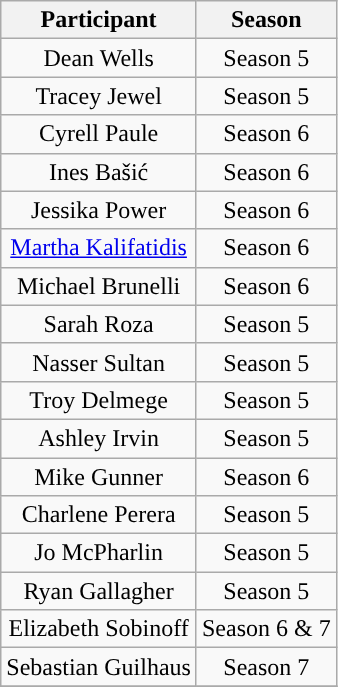<table class="wikitable sortable" style="text-align:center;">
<tr>
<th scope="col">Participant</th>
<th scope="col">Season</th>
</tr>
<tr>
<td>Dean Wells</td>
<td>Season 5</td>
</tr>
<tr>
<td>Tracey Jewel</td>
<td>Season 5</td>
</tr>
<tr>
<td>Cyrell Paule</td>
<td>Season 6</td>
</tr>
<tr>
<td>Ines Bašić</td>
<td>Season 6</td>
</tr>
<tr>
<td>Jessika Power</td>
<td>Season 6</td>
</tr>
<tr>
<td><a href='#'>Martha Kalifatidis</a></td>
<td>Season 6</td>
</tr>
<tr>
<td>Michael Brunelli</td>
<td>Season 6</td>
</tr>
<tr>
<td>Sarah Roza</td>
<td>Season 5</td>
</tr>
<tr>
<td>Nasser Sultan</td>
<td>Season 5</td>
</tr>
<tr>
<td>Troy Delmege</td>
<td>Season 5</td>
</tr>
<tr>
<td>Ashley Irvin</td>
<td>Season 5</td>
</tr>
<tr>
<td>Mike Gunner</td>
<td>Season 6</td>
</tr>
<tr>
<td>Charlene Perera</td>
<td>Season 5</td>
</tr>
<tr>
<td>Jo McPharlin</td>
<td>Season 5</td>
</tr>
<tr>
<td>Ryan Gallagher</td>
<td>Season 5</td>
</tr>
<tr>
<td>Elizabeth Sobinoff</td>
<td>Season 6 & 7</td>
</tr>
<tr>
<td>Sebastian Guilhaus</td>
<td>Season 7</td>
</tr>
<tr>
</tr>
</table>
